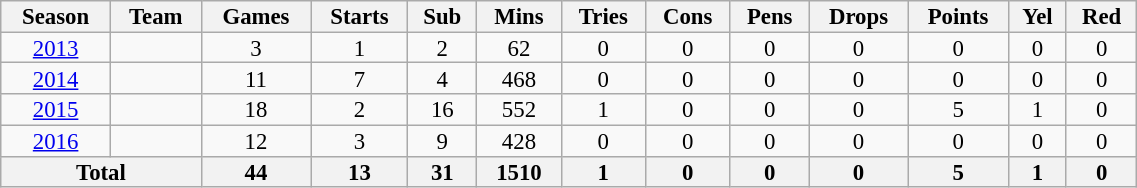<table class="wikitable" style="text-align:center; line-height:90%; font-size:95%; width:60%;">
<tr>
<th>Season</th>
<th>Team</th>
<th>Games</th>
<th>Starts</th>
<th>Sub</th>
<th>Mins</th>
<th>Tries</th>
<th>Cons</th>
<th>Pens</th>
<th>Drops</th>
<th>Points</th>
<th>Yel</th>
<th>Red</th>
</tr>
<tr>
<td><a href='#'>2013</a></td>
<td></td>
<td>3</td>
<td>1</td>
<td>2</td>
<td>62</td>
<td>0</td>
<td>0</td>
<td>0</td>
<td>0</td>
<td>0</td>
<td>0</td>
<td>0</td>
</tr>
<tr>
<td><a href='#'>2014</a></td>
<td></td>
<td>11</td>
<td>7</td>
<td>4</td>
<td>468</td>
<td>0</td>
<td>0</td>
<td>0</td>
<td>0</td>
<td>0</td>
<td>0</td>
<td>0</td>
</tr>
<tr>
<td><a href='#'>2015</a></td>
<td></td>
<td>18</td>
<td>2</td>
<td>16</td>
<td>552</td>
<td>1</td>
<td>0</td>
<td>0</td>
<td>0</td>
<td>5</td>
<td>1</td>
<td>0</td>
</tr>
<tr>
<td><a href='#'>2016</a></td>
<td></td>
<td>12</td>
<td>3</td>
<td>9</td>
<td>428</td>
<td>0</td>
<td>0</td>
<td>0</td>
<td>0</td>
<td>0</td>
<td>0</td>
<td>0</td>
</tr>
<tr>
<th colspan="2">Total</th>
<th>44</th>
<th>13</th>
<th>31</th>
<th>1510</th>
<th>1</th>
<th>0</th>
<th>0</th>
<th>0</th>
<th>5</th>
<th>1</th>
<th>0</th>
</tr>
</table>
